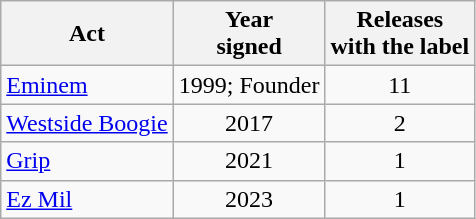<table class="wikitable">
<tr>
<th>Act</th>
<th>Year <br>signed</th>
<th>Releases <br>with the label</th>
</tr>
<tr>
<td><a href='#'>Eminem</a></td>
<td style="text-align:center;">1999; Founder</td>
<td style="text-align:center;">11</td>
</tr>
<tr>
<td><a href='#'>Westside Boogie</a></td>
<td style="text-align:center;">2017</td>
<td style="text-align:center;">2</td>
</tr>
<tr>
<td><a href='#'>Grip</a></td>
<td style="text-align:center;">2021</td>
<td style="text-align:center;">1</td>
</tr>
<tr>
<td><a href='#'>Ez Mil</a></td>
<td style="text-align:center;">2023</td>
<td style="text-align:center;">1</td>
</tr>
</table>
